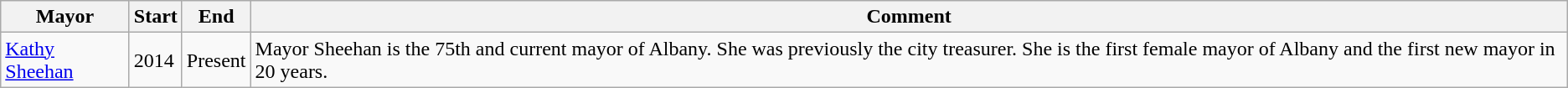<table class="wikitable">
<tr>
<th>Mayor</th>
<th>Start</th>
<th>End</th>
<th>Comment</th>
</tr>
<tr>
<td><a href='#'>Kathy Sheehan</a></td>
<td>2014</td>
<td>Present</td>
<td>Mayor Sheehan is the 75th and current mayor of Albany. She was previously the city treasurer. She is the first female mayor of Albany and the first new mayor in 20 years.</td>
</tr>
</table>
